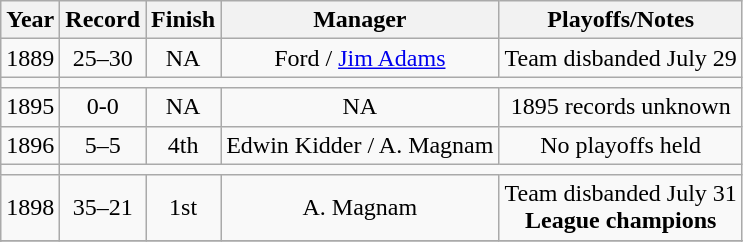<table class="wikitable" style="text-align:center">
<tr>
<th>Year</th>
<th>Record</th>
<th>Finish</th>
<th>Manager</th>
<th>Playoffs/Notes</th>
</tr>
<tr align=center>
<td>1889</td>
<td>25–30</td>
<td>NA</td>
<td>Ford / <a href='#'>Jim Adams</a></td>
<td>Team disbanded July 29</td>
</tr>
<tr align=center>
<td></td>
</tr>
<tr align=center>
<td>1895</td>
<td>0-0</td>
<td>NA</td>
<td>NA</td>
<td>1895 records unknown</td>
</tr>
<tr>
<td>1896</td>
<td>5–5</td>
<td>4th</td>
<td>Edwin Kidder / A. Magnam</td>
<td>No playoffs held</td>
</tr>
<tr align=center>
<td></td>
</tr>
<tr align=center>
<td>1898</td>
<td>35–21</td>
<td>1st</td>
<td>A. Magnam</td>
<td>Team disbanded July 31<br><strong>League champions</strong></td>
</tr>
<tr align=center>
</tr>
<tr>
</tr>
</table>
